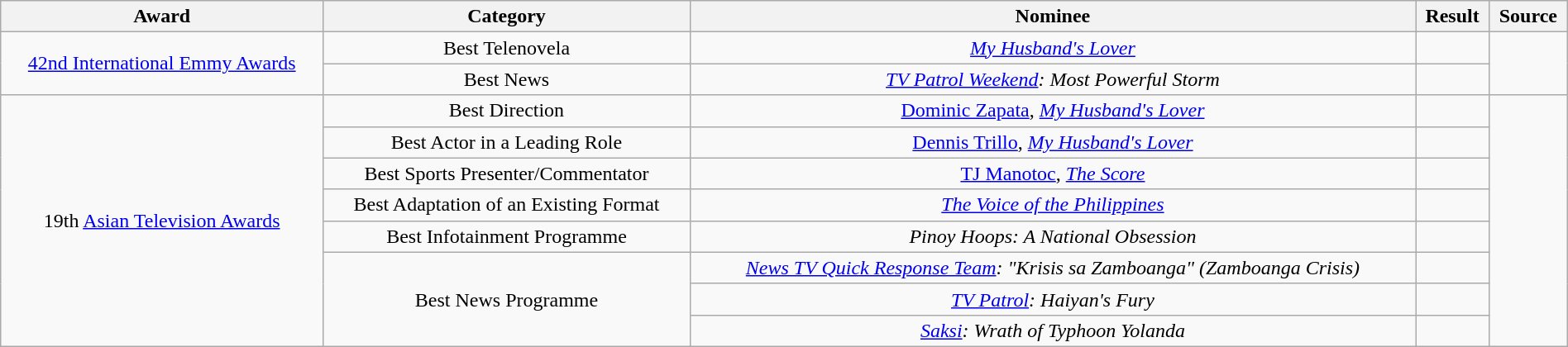<table class="wikitable" style="text-align:center; font-size:100%; line-height:18px;"  width="100%">
<tr>
<th>Award</th>
<th>Category</th>
<th>Nominee</th>
<th>Result</th>
<th>Source</th>
</tr>
<tr>
<td rowspan="2"><a href='#'>42nd International Emmy Awards</a></td>
<td>Best Telenovela</td>
<td><em><a href='#'>My Husband's Lover</a></em></td>
<td></td>
<td rowspan="2"></td>
</tr>
<tr>
<td>Best News</td>
<td><em><a href='#'>TV Patrol Weekend</a>: Most Powerful Storm</em></td>
<td></td>
</tr>
<tr>
<td rowspan="8">19th <a href='#'>Asian Television Awards</a></td>
<td>Best Direction</td>
<td><a href='#'>Dominic Zapata</a>, <em><a href='#'>My Husband's Lover</a></em></td>
<td></td>
<td rowspan="8"></td>
</tr>
<tr>
<td>Best Actor in a Leading Role</td>
<td><a href='#'>Dennis Trillo</a>, <em><a href='#'>My Husband's Lover</a></em></td>
<td></td>
</tr>
<tr>
<td>Best Sports Presenter/Commentator</td>
<td><a href='#'>TJ Manotoc</a>, <em><a href='#'>The Score</a></em></td>
<td></td>
</tr>
<tr>
<td>Best Adaptation of an Existing Format</td>
<td><em><a href='#'>The Voice of the Philippines</a></em></td>
<td></td>
</tr>
<tr>
<td>Best Infotainment Programme</td>
<td><em>Pinoy Hoops: A National Obsession</em></td>
<td></td>
</tr>
<tr>
<td rowspan="3">Best News Programme</td>
<td><em><a href='#'>News TV Quick Response Team</a>: "Krisis sa Zamboanga" (Zamboanga Crisis)</em></td>
<td></td>
</tr>
<tr>
<td><em><a href='#'>TV Patrol</a>: Haiyan's Fury</em></td>
<td></td>
</tr>
<tr>
<td><em><a href='#'>Saksi</a>: Wrath of Typhoon Yolanda</em></td>
<td></td>
</tr>
</table>
